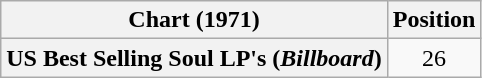<table class="wikitable plainrowheaders" style="text-align:center">
<tr>
<th scope="col">Chart (1971)</th>
<th scope="col">Position</th>
</tr>
<tr>
<th scope="row">US Best Selling Soul LP's (<em>Billboard</em>)</th>
<td>26</td>
</tr>
</table>
